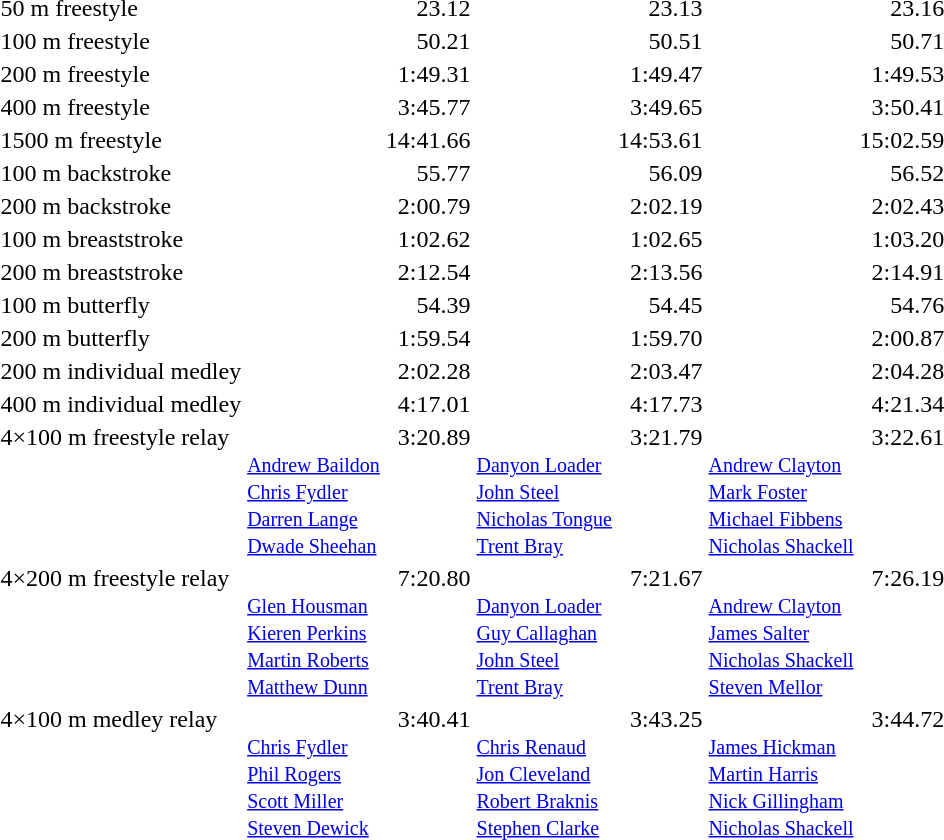<table>
<tr valign=top>
<td>50 m freestyle</td>
<td></td>
<td align=right>23.12</td>
<td></td>
<td align=right>23.13</td>
<td></td>
<td align=right>23.16</td>
</tr>
<tr valign=top>
<td>100 m freestyle</td>
<td></td>
<td align=right>50.21</td>
<td></td>
<td align=right>50.51</td>
<td></td>
<td align=right>50.71</td>
</tr>
<tr valign=top>
<td>200 m freestyle</td>
<td></td>
<td align=right>1:49.31</td>
<td></td>
<td align=right>1:49.47</td>
<td></td>
<td align=right>1:49.53</td>
</tr>
<tr valign=top>
<td>400 m freestyle</td>
<td></td>
<td align=right>3:45.77</td>
<td></td>
<td align=right>3:49.65</td>
<td></td>
<td align=right>3:50.41</td>
</tr>
<tr valign=top>
<td>1500 m freestyle</td>
<td></td>
<td align=right>14:41.66</td>
<td></td>
<td align=right>14:53.61</td>
<td></td>
<td align=right>15:02.59</td>
</tr>
<tr valign=top>
<td>100 m backstroke</td>
<td></td>
<td align=right>55.77</td>
<td></td>
<td align=right>56.09</td>
<td></td>
<td align=right>56.52</td>
</tr>
<tr valign=top>
<td>200 m backstroke</td>
<td></td>
<td align=right>2:00.79</td>
<td></td>
<td align=right>2:02.19</td>
<td></td>
<td align=right>2:02.43</td>
</tr>
<tr valign=top>
<td>100 m breaststroke</td>
<td></td>
<td align=right>1:02.62</td>
<td></td>
<td align=right>1:02.65</td>
<td></td>
<td align=right>1:03.20</td>
</tr>
<tr valign=top>
<td>200 m breaststroke</td>
<td></td>
<td align=right>2:12.54</td>
<td></td>
<td align=right>2:13.56</td>
<td></td>
<td align=right>2:14.91</td>
</tr>
<tr valign=top>
<td>100 m butterfly</td>
<td></td>
<td align=right>54.39</td>
<td></td>
<td align=right>54.45</td>
<td></td>
<td align=right>54.76</td>
</tr>
<tr valign=top>
<td>200 m butterfly</td>
<td></td>
<td align=right>1:59.54</td>
<td></td>
<td align=right>1:59.70</td>
<td></td>
<td align=right>2:00.87</td>
</tr>
<tr valign=top>
<td>200 m individual medley</td>
<td></td>
<td align=right>2:02.28</td>
<td></td>
<td align=right>2:03.47</td>
<td></td>
<td align=right>2:04.28</td>
</tr>
<tr valign=top>
<td>400 m individual medley</td>
<td></td>
<td align=right>4:17.01</td>
<td></td>
<td align=right>4:17.73</td>
<td></td>
<td align=right>4:21.34</td>
</tr>
<tr valign=top>
<td>4×100 m freestyle relay</td>
<td><br><small><a href='#'>Andrew Baildon</a><br><a href='#'>Chris Fydler</a><br><a href='#'>Darren Lange</a><br><a href='#'>Dwade Sheehan</a></small></td>
<td align=right>3:20.89</td>
<td><br><small><a href='#'>Danyon Loader</a><br><a href='#'>John Steel</a><br><a href='#'>Nicholas Tongue</a><br><a href='#'>Trent Bray</a></small></td>
<td align=right>3:21.79</td>
<td><br><small><a href='#'>Andrew Clayton</a><br><a href='#'>Mark Foster</a><br><a href='#'>Michael Fibbens</a><br><a href='#'>Nicholas Shackell</a></small></td>
<td align=right>3:22.61</td>
</tr>
<tr valign=top>
<td>4×200 m freestyle relay</td>
<td><br><small><a href='#'>Glen Housman</a><br><a href='#'>Kieren Perkins</a><br><a href='#'>Martin Roberts</a><br><a href='#'>Matthew Dunn</a></small></td>
<td align=right>7:20.80</td>
<td><br><small><a href='#'>Danyon Loader</a><br><a href='#'>Guy Callaghan</a><br><a href='#'>John Steel</a><br><a href='#'>Trent Bray</a></small></td>
<td align=right>7:21.67</td>
<td><br><small><a href='#'>Andrew Clayton</a><br><a href='#'>James Salter</a><br><a href='#'>Nicholas Shackell</a><br><a href='#'>Steven Mellor</a></small></td>
<td align=right>7:26.19</td>
</tr>
<tr valign=top>
<td>4×100 m medley relay</td>
<td><br><small><a href='#'>Chris Fydler</a><br><a href='#'>Phil Rogers</a><br><a href='#'>Scott Miller</a><br><a href='#'>Steven Dewick</a></small></td>
<td align=right>3:40.41</td>
<td><br><small><a href='#'>Chris Renaud</a><br><a href='#'>Jon Cleveland</a><br><a href='#'>Robert Braknis</a><br><a href='#'>Stephen Clarke</a></small></td>
<td align=right>3:43.25</td>
<td><br><small><a href='#'>James Hickman</a><br><a href='#'>Martin Harris</a><br><a href='#'>Nick Gillingham</a><br><a href='#'>Nicholas Shackell</a></small></td>
<td align=right>3:44.72</td>
</tr>
</table>
